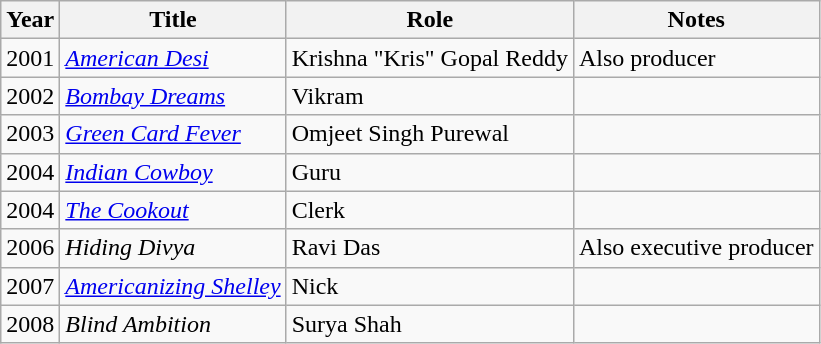<table class="wikitable sortable">
<tr>
<th>Year</th>
<th>Title</th>
<th>Role</th>
<th>Notes</th>
</tr>
<tr>
<td>2001</td>
<td><em><a href='#'>American Desi</a></em></td>
<td>Krishna "Kris" Gopal Reddy</td>
<td>Also producer</td>
</tr>
<tr>
<td>2002</td>
<td><a href='#'><em>Bombay Dreams</em></a></td>
<td>Vikram</td>
<td></td>
</tr>
<tr>
<td>2003</td>
<td><em><a href='#'>Green Card Fever</a></em></td>
<td>Omjeet Singh Purewal</td>
<td></td>
</tr>
<tr>
<td>2004</td>
<td><em><a href='#'>Indian Cowboy</a></em></td>
<td>Guru</td>
<td></td>
</tr>
<tr>
<td>2004</td>
<td><em><a href='#'>The Cookout</a></em></td>
<td>Clerk</td>
<td></td>
</tr>
<tr>
<td>2006</td>
<td><em>Hiding Divya</em></td>
<td>Ravi Das</td>
<td>Also executive producer</td>
</tr>
<tr>
<td>2007</td>
<td><em><a href='#'>Americanizing Shelley</a></em></td>
<td>Nick</td>
<td></td>
</tr>
<tr>
<td>2008</td>
<td><em>Blind Ambition</em></td>
<td>Surya Shah</td>
<td></td>
</tr>
</table>
